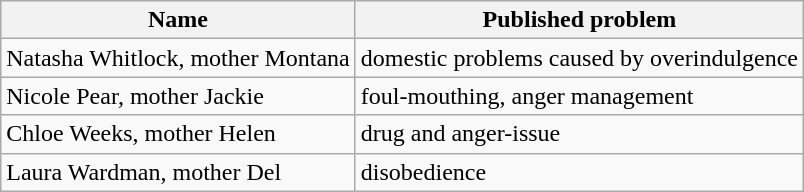<table class="wikitable">
<tr>
<th>Name</th>
<th>Published problem</th>
</tr>
<tr>
<td>Natasha Whitlock, mother Montana</td>
<td>domestic problems caused by overindulgence </td>
</tr>
<tr>
<td>Nicole Pear, mother Jackie</td>
<td>foul-mouthing, anger management</td>
</tr>
<tr>
<td>Chloe Weeks, mother Helen</td>
<td>drug and anger-issue</td>
</tr>
<tr>
<td>Laura Wardman, mother Del</td>
<td>disobedience</td>
</tr>
</table>
